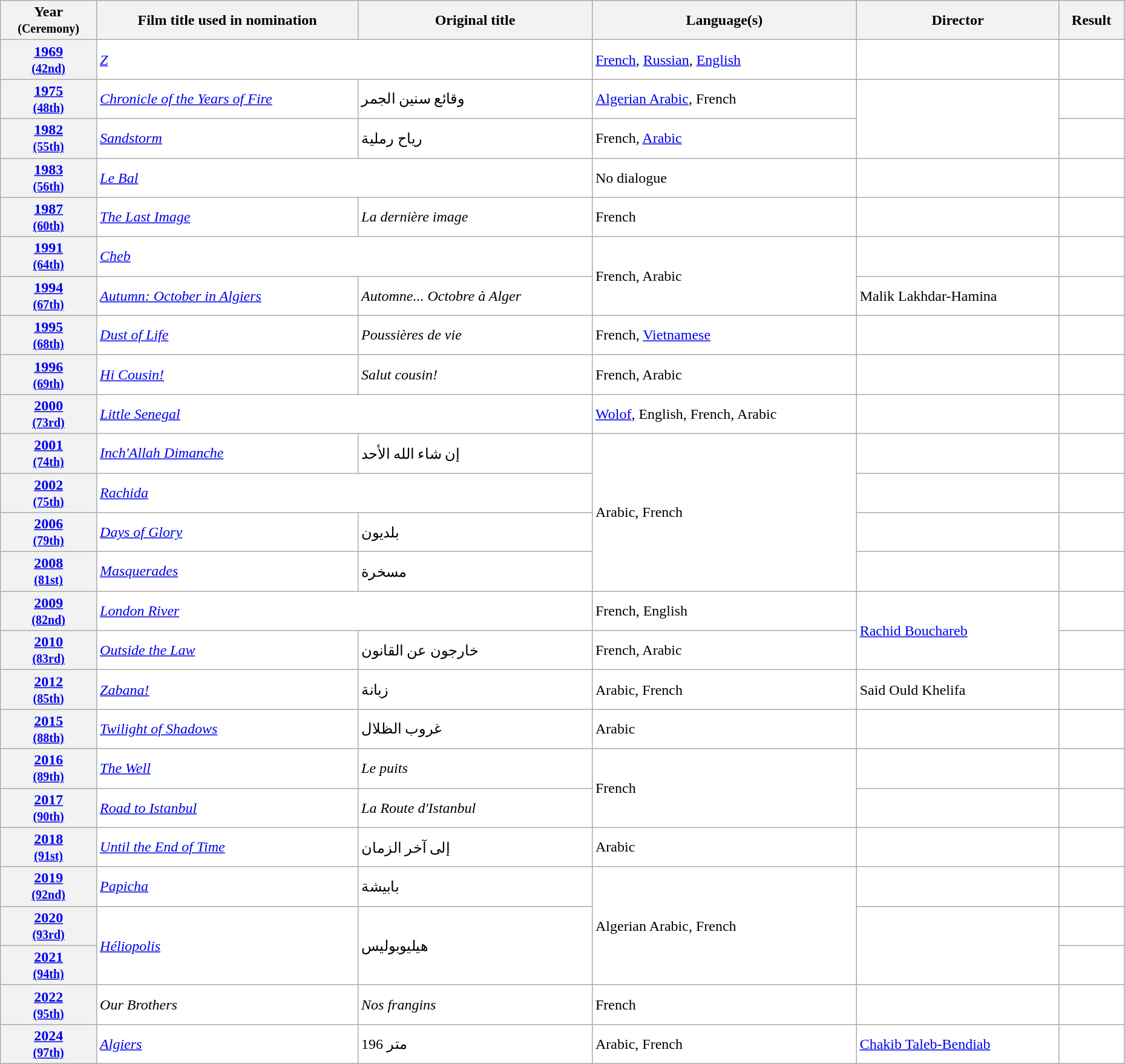<table class="wikitable sortable" width="98%" style="background:#ffffff;">
<tr>
<th>Year<br><small>(Ceremony)</small></th>
<th>Film title used in nomination</th>
<th>Original title</th>
<th>Language(s)</th>
<th>Director</th>
<th>Result</th>
</tr>
<tr>
<th align="center"><a href='#'>1969</a><br><small><a href='#'>(42nd)</a></small></th>
<td colspan="2"><em><a href='#'>Z</a></em></td>
<td><a href='#'>French</a>, <a href='#'>Russian</a>, <a href='#'>English</a></td>
<td></td>
<td></td>
</tr>
<tr>
<th align="center"><a href='#'>1975</a><br><small><a href='#'>(48th)</a></small></th>
<td><em><a href='#'>Chronicle of the Years of Fire</a></em></td>
<td>وقائع سنين الجمر</td>
<td><a href='#'>Algerian Arabic</a>, French</td>
<td rowspan="2"></td>
<td></td>
</tr>
<tr>
<th align="center"><a href='#'>1982</a><br><small><a href='#'>(55th)</a></small></th>
<td><em><a href='#'>Sandstorm</a></em></td>
<td>رياح رملية</td>
<td>French, <a href='#'>Arabic</a></td>
<td></td>
</tr>
<tr>
<th align="center"><a href='#'>1983</a><br><small><a href='#'>(56th)</a></small></th>
<td colspan="2"><em><a href='#'>Le Bal</a></em></td>
<td>No dialogue</td>
<td></td>
<td></td>
</tr>
<tr>
<th align="center"><a href='#'>1987</a><br><small><a href='#'>(60th)</a></small></th>
<td><em><a href='#'>The Last Image</a></em></td>
<td><em>La dernière image</em></td>
<td>French</td>
<td></td>
<td></td>
</tr>
<tr>
<th align="center"><a href='#'>1991</a><br><small><a href='#'>(64th)</a></small></th>
<td colspan="2"><em><a href='#'>Cheb</a></em></td>
<td rowspan="2">French, Arabic</td>
<td></td>
<td></td>
</tr>
<tr>
<th align="center"><a href='#'>1994</a><br><small><a href='#'>(67th)</a></small></th>
<td><em><a href='#'>Autumn: October in Algiers</a></em></td>
<td><em>Automne... Octobre à Alger</em></td>
<td>Malik Lakhdar-Hamina</td>
<td></td>
</tr>
<tr>
<th align="center"><a href='#'>1995</a><br><small><a href='#'>(68th)</a></small></th>
<td><em><a href='#'>Dust of Life</a></em></td>
<td><em>Poussières de vie</em></td>
<td>French, <a href='#'>Vietnamese</a></td>
<td></td>
<td></td>
</tr>
<tr>
<th align="center"><a href='#'>1996</a><br><small><a href='#'>(69th)</a></small></th>
<td><em><a href='#'>Hi Cousin!</a></em></td>
<td><em>Salut cousin!</em></td>
<td>French, Arabic</td>
<td></td>
<td></td>
</tr>
<tr>
<th align="center"><a href='#'>2000</a><br><small><a href='#'>(73rd)</a></small></th>
<td colspan="2"><em><a href='#'>Little Senegal</a></em></td>
<td><a href='#'>Wolof</a>, English, French, Arabic</td>
<td></td>
<td></td>
</tr>
<tr>
<th align="center"><a href='#'>2001</a><br><small><a href='#'>(74th)</a></small></th>
<td><em><a href='#'>Inch'Allah Dimanche</a></em></td>
<td>إن شاء الله الأحد</td>
<td rowspan="4">Arabic, French</td>
<td></td>
<td></td>
</tr>
<tr>
<th align="center"><a href='#'>2002</a><br><small><a href='#'>(75th)</a></small></th>
<td colspan="2"><em><a href='#'>Rachida</a></em></td>
<td></td>
<td></td>
</tr>
<tr>
<th align="center"><a href='#'>2006</a><br><small><a href='#'>(79th)</a></small></th>
<td><em><a href='#'>Days of Glory</a></em></td>
<td>بلديون</td>
<td></td>
<td></td>
</tr>
<tr>
<th align="center"><a href='#'>2008</a><br><small><a href='#'>(81st)</a></small></th>
<td><em><a href='#'>Masquerades</a></em></td>
<td>مسخرة</td>
<td></td>
<td></td>
</tr>
<tr>
<th align="center"><a href='#'>2009</a><br><small><a href='#'>(82nd)</a></small></th>
<td colspan="2"><em><a href='#'>London River</a></em></td>
<td>French, English</td>
<td rowspan="2"><a href='#'>Rachid Bouchareb</a></td>
<td></td>
</tr>
<tr>
<th align="center"><a href='#'>2010</a><br><small><a href='#'>(83rd)</a></small></th>
<td><em><a href='#'>Outside the Law</a></em></td>
<td>خارجون عن القانون</td>
<td>French, Arabic</td>
<td></td>
</tr>
<tr>
<th align="center"><a href='#'>2012</a><br><small><a href='#'>(85th)</a></small></th>
<td><em><a href='#'>Zabana!</a></em></td>
<td>زبانة</td>
<td>Arabic, French</td>
<td>Said Ould Khelifa</td>
<td></td>
</tr>
<tr>
<th align="center"><a href='#'>2015</a><br><small><a href='#'>(88th)</a></small></th>
<td><em><a href='#'>Twilight of Shadows</a></em></td>
<td>غروب الظلال</td>
<td>Arabic</td>
<td></td>
<td></td>
</tr>
<tr>
<th align="center"><a href='#'>2016</a><br><small><a href='#'>(89th)</a></small></th>
<td><em><a href='#'>The Well</a></em></td>
<td><em>Le puits</em></td>
<td rowspan="2">French</td>
<td></td>
<td></td>
</tr>
<tr>
<th align="center"><a href='#'>2017</a><br><small><a href='#'>(90th)</a></small></th>
<td><em><a href='#'>Road to Istanbul</a></em></td>
<td><em>La Route d'Istanbul</em></td>
<td></td>
<td></td>
</tr>
<tr>
<th align="center"><a href='#'>2018</a><br><small><a href='#'>(91st)</a></small></th>
<td><em><a href='#'>Until the End of Time</a></em></td>
<td>إلى آخر الزمان</td>
<td>Arabic</td>
<td></td>
<td></td>
</tr>
<tr>
<th align="center"><a href='#'>2019</a><br><small><a href='#'>(92nd)</a></small></th>
<td><em><a href='#'>Papicha</a></em></td>
<td>بابيشة</td>
<td rowspan="3">Algerian Arabic, French</td>
<td></td>
<td></td>
</tr>
<tr>
<th align="center"><a href='#'>2020</a><br><small><a href='#'>(93rd)</a></small></th>
<td rowspan="2"><em><a href='#'>Héliopolis</a></em></td>
<td rowspan="2">هيليوبوليس</td>
<td rowspan="2"></td>
<td></td>
</tr>
<tr>
<th align="center"><a href='#'>2021</a><br><small><a href='#'>(94th)</a></small></th>
<td></td>
</tr>
<tr>
<th align="center"><a href='#'>2022</a><br><small><a href='#'>(95th)</a></small></th>
<td><em>Our Brothers</em></td>
<td><em>Nos frangins</em></td>
<td>French</td>
<td></td>
<td></td>
</tr>
<tr>
<th><a href='#'>2024</a><br><small><a href='#'>(97th)</a></small></th>
<td><em><a href='#'>Algiers</a></em></td>
<td>متر 196</td>
<td>Arabic, French</td>
<td><a href='#'>Chakib Taleb-Bendiab</a></td>
<td></td>
</tr>
</table>
